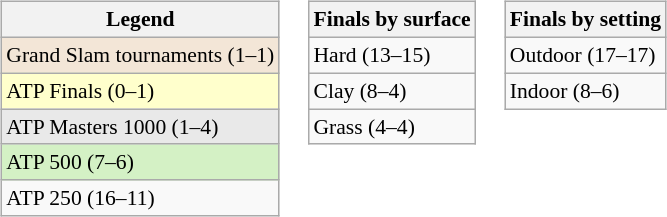<table>
<tr valign=top>
<td><br><table class=wikitable style=font-size:90%>
<tr>
<th>Legend</th>
</tr>
<tr style="background:#f3e6d7;">
<td>Grand Slam tournaments (1–1)</td>
</tr>
<tr style="background:#ffc;">
<td>ATP Finals (0–1)</td>
</tr>
<tr style="background:#e9e9e9;">
<td>ATP Masters 1000 (1–4)</td>
</tr>
<tr style="background:#d4f1c5;">
<td>ATP 500 (7–6)</td>
</tr>
<tr>
<td>ATP 250 (16–11)</td>
</tr>
</table>
</td>
<td><br><table class=wikitable style=font-size:90%>
<tr>
<th>Finals by surface</th>
</tr>
<tr>
<td>Hard (13–15)</td>
</tr>
<tr>
<td>Clay (8–4)</td>
</tr>
<tr>
<td>Grass (4–4)</td>
</tr>
</table>
</td>
<td><br><table class=wikitable style=font-size:90%>
<tr>
<th>Finals by setting</th>
</tr>
<tr>
<td>Outdoor (17–17)</td>
</tr>
<tr>
<td>Indoor (8–6)</td>
</tr>
</table>
</td>
</tr>
</table>
